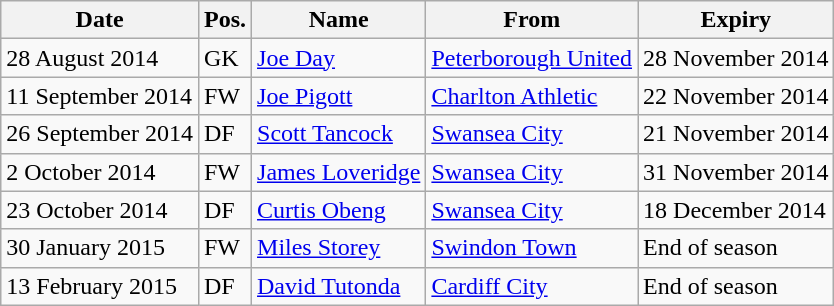<table class="wikitable">
<tr>
<th>Date</th>
<th>Pos.</th>
<th>Name</th>
<th>From</th>
<th>Expiry</th>
</tr>
<tr>
<td>28 August 2014</td>
<td>GK</td>
<td> <a href='#'>Joe Day</a></td>
<td> <a href='#'>Peterborough United</a></td>
<td>28 November 2014</td>
</tr>
<tr>
<td>11 September 2014</td>
<td>FW</td>
<td> <a href='#'>Joe Pigott</a></td>
<td> <a href='#'>Charlton Athletic</a></td>
<td>22 November 2014</td>
</tr>
<tr>
<td>26 September 2014</td>
<td>DF</td>
<td> <a href='#'>Scott Tancock</a></td>
<td> <a href='#'>Swansea City</a></td>
<td>21 November 2014</td>
</tr>
<tr>
<td>2 October 2014</td>
<td>FW</td>
<td> <a href='#'>James Loveridge</a></td>
<td> <a href='#'>Swansea City</a></td>
<td>31 November 2014</td>
</tr>
<tr>
<td>23 October 2014</td>
<td>DF</td>
<td> <a href='#'>Curtis Obeng</a></td>
<td> <a href='#'>Swansea City</a></td>
<td>18 December 2014</td>
</tr>
<tr>
<td>30 January 2015</td>
<td>FW</td>
<td> <a href='#'>Miles Storey</a></td>
<td> <a href='#'>Swindon Town</a></td>
<td>End of season</td>
</tr>
<tr>
<td>13 February 2015</td>
<td>DF</td>
<td> <a href='#'>David Tutonda</a></td>
<td> <a href='#'>Cardiff City</a></td>
<td>End of season</td>
</tr>
</table>
